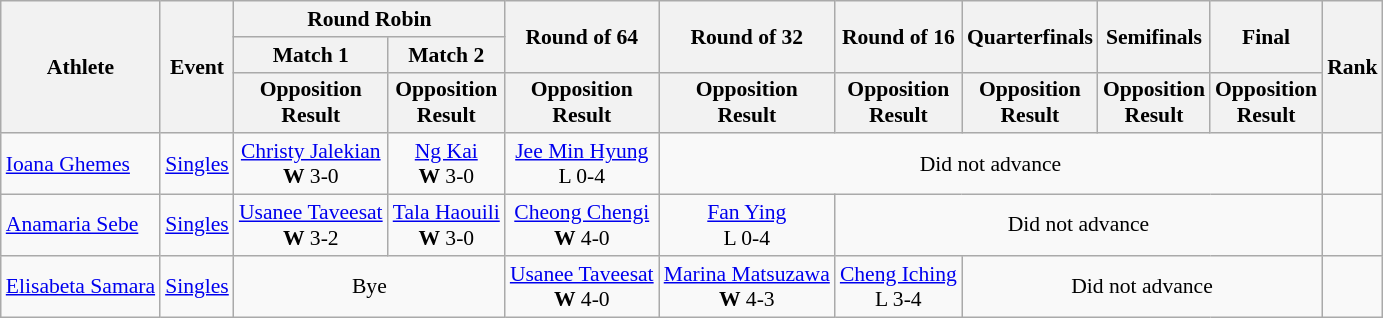<table class="wikitable" border="1" style="font-size:90%">
<tr>
<th rowspan=3>Athlete</th>
<th rowspan=3>Event</th>
<th colspan=2>Round Robin</th>
<th rowspan=2>Round of 64</th>
<th rowspan=2>Round of 32</th>
<th rowspan=2>Round of 16</th>
<th rowspan=2>Quarterfinals</th>
<th rowspan=2>Semifinals</th>
<th rowspan=2>Final</th>
<th rowspan=3>Rank</th>
</tr>
<tr>
<th>Match 1</th>
<th>Match 2</th>
</tr>
<tr>
<th>Opposition<br>Result</th>
<th>Opposition<br>Result</th>
<th>Opposition<br>Result</th>
<th>Opposition<br>Result</th>
<th>Opposition<br>Result</th>
<th>Opposition<br>Result</th>
<th>Opposition<br>Result</th>
<th>Opposition<br>Result</th>
</tr>
<tr>
<td><a href='#'>Ioana Ghemes</a></td>
<td><a href='#'>Singles</a></td>
<td align=center> <a href='#'>Christy Jalekian</a><br><strong>W</strong> 3-0</td>
<td align=center> <a href='#'>Ng Kai</a><br><strong>W</strong> 3-0</td>
<td align=center> <a href='#'>Jee Min Hyung</a><br> L 0-4</td>
<td colspan="5" align=center>Did not advance</td>
<td align=center></td>
</tr>
<tr>
<td><a href='#'>Anamaria Sebe</a></td>
<td><a href='#'>Singles</a></td>
<td align=center> <a href='#'>Usanee Taveesat</a><br><strong>W</strong> 3-2</td>
<td align=center> <a href='#'>Tala Haouili</a><br><strong>W</strong> 3-0</td>
<td align=center> <a href='#'>Cheong Chengi</a><br><strong>W</strong> 4-0</td>
<td align=center> <a href='#'>Fan Ying</a><br> L 0-4</td>
<td colspan="4" align=center>Did not advance</td>
<td align=center></td>
</tr>
<tr>
<td><a href='#'>Elisabeta Samara</a></td>
<td><a href='#'>Singles</a></td>
<td colspan="2" align=center>Bye</td>
<td align=center> <a href='#'>Usanee Taveesat</a><br><strong>W</strong> 4-0</td>
<td align=center> <a href='#'>Marina Matsuzawa</a><br><strong>W</strong> 4-3</td>
<td align=center> <a href='#'>Cheng Iching</a><br> L 3-4</td>
<td colspan="3" align=center>Did not advance</td>
<td align=center></td>
</tr>
</table>
